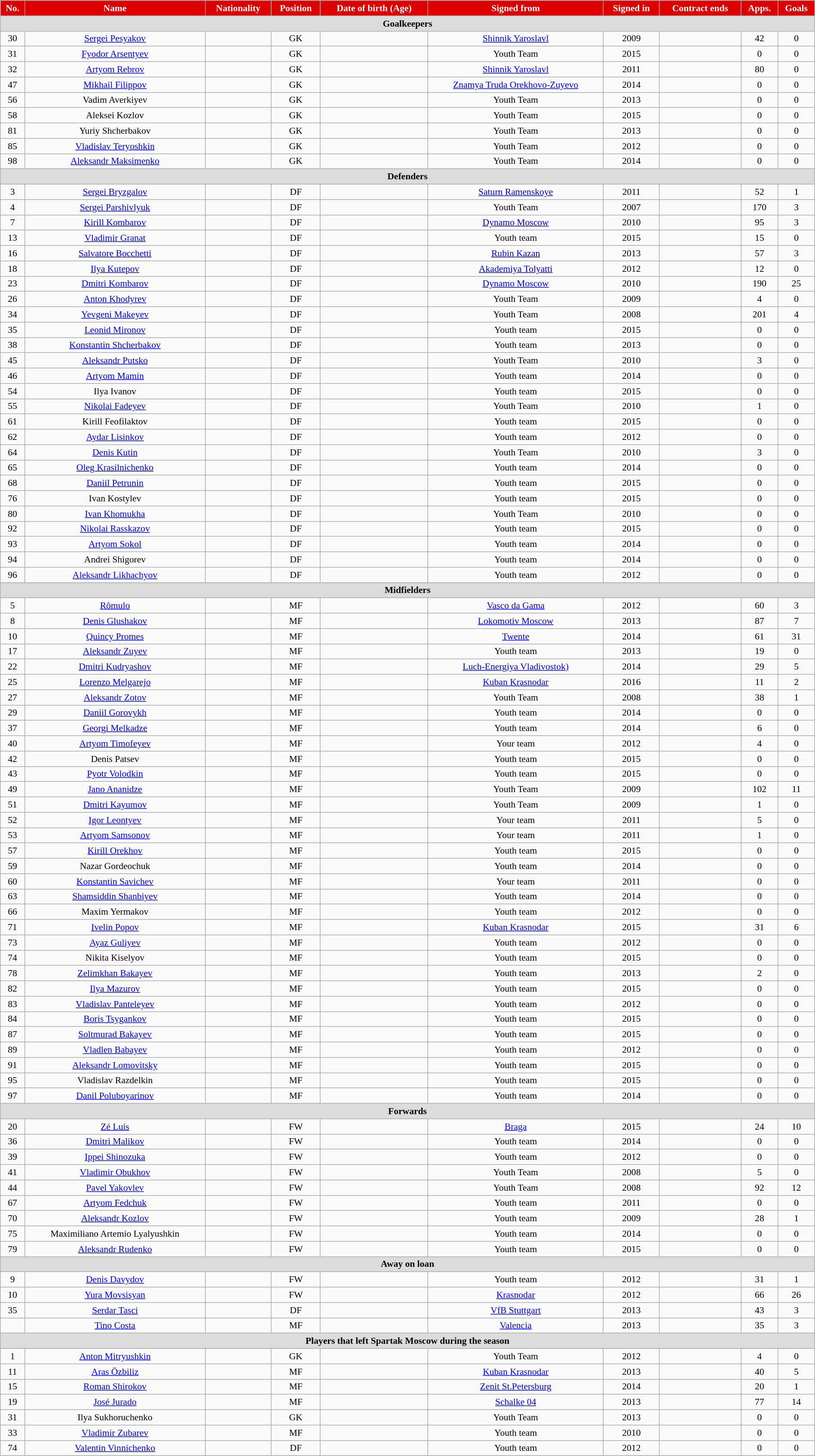<table class="wikitable"  style="text-align:center; font-size:90%; width:100%;">
<tr>
<th style="background:#DD0000; color:white; text-align:center;">No.</th>
<th style="background:#DD0000; color:white; text-align:center;">Name</th>
<th style="background:#DD0000; color:white; text-align:center;">Nationality</th>
<th style="background:#DD0000; color:white; text-align:center;">Position</th>
<th style="background:#DD0000; color:white; text-align:center;">Date of birth (Age)</th>
<th style="background:#DD0000; color:white; text-align:center;">Signed from</th>
<th style="background:#DD0000; color:white; text-align:center;">Signed in</th>
<th style="background:#DD0000; color:white; text-align:center;">Contract ends</th>
<th style="background:#DD0000; color:white; text-align:center;">Apps.</th>
<th style="background:#DD0000; color:white; text-align:center;">Goals</th>
</tr>
<tr>
<th colspan="11"  style="background:#dcdcdc; text-align:center;">Goalkeepers</th>
</tr>
<tr>
<td>30</td>
<td><a href='#'>Sergei Pesyakov</a></td>
<td></td>
<td>GK</td>
<td></td>
<td><a href='#'>Shinnik Yaroslavl</a></td>
<td>2009</td>
<td></td>
<td>42</td>
<td>0</td>
</tr>
<tr>
<td>31</td>
<td><a href='#'>Fyodor Arsentyev</a></td>
<td></td>
<td>GK</td>
<td></td>
<td>Youth Team</td>
<td>2015</td>
<td></td>
<td>0</td>
<td>0</td>
</tr>
<tr>
<td>32</td>
<td><a href='#'>Artyom Rebrov</a></td>
<td></td>
<td>GK</td>
<td></td>
<td><a href='#'>Shinnik Yaroslavl</a></td>
<td>2011</td>
<td></td>
<td>80</td>
<td>0</td>
</tr>
<tr>
<td>47</td>
<td><a href='#'>Mikhail Filippov</a></td>
<td></td>
<td>GK</td>
<td></td>
<td><a href='#'>Znamya Truda Orekhovo-Zuyevo</a></td>
<td>2014</td>
<td></td>
<td>0</td>
<td>0</td>
</tr>
<tr>
<td>56</td>
<td>Vadim Averkiyev</td>
<td></td>
<td>GK</td>
<td></td>
<td>Youth Team</td>
<td>2013</td>
<td></td>
<td>0</td>
<td>0</td>
</tr>
<tr>
<td>58</td>
<td>Aleksei Kozlov</td>
<td></td>
<td>GK</td>
<td></td>
<td>Youth Team</td>
<td>2015</td>
<td></td>
<td>0</td>
<td>0</td>
</tr>
<tr>
<td>81</td>
<td>Yuriy Shcherbakov</td>
<td></td>
<td>GK</td>
<td></td>
<td>Youth Team</td>
<td>2013</td>
<td></td>
<td>0</td>
<td>0</td>
</tr>
<tr>
<td>85</td>
<td><a href='#'>Vladislav Teryoshkin</a></td>
<td></td>
<td>GK</td>
<td></td>
<td>Youth Team</td>
<td>2012</td>
<td></td>
<td>0</td>
<td>0</td>
</tr>
<tr>
<td>98</td>
<td><a href='#'>Aleksandr Maksimenko</a></td>
<td></td>
<td>GK</td>
<td></td>
<td>Youth Team</td>
<td>2014</td>
<td></td>
<td>0</td>
<td>0</td>
</tr>
<tr>
<th colspan="11"  style="background:#dcdcdc; text-align:center;">Defenders</th>
</tr>
<tr>
<td>3</td>
<td><a href='#'>Sergei Bryzgalov</a></td>
<td></td>
<td>DF</td>
<td></td>
<td><a href='#'>Saturn Ramenskoye</a></td>
<td>2011</td>
<td></td>
<td>52</td>
<td>1</td>
</tr>
<tr>
<td>4</td>
<td><a href='#'>Sergei Parshivlyuk</a></td>
<td></td>
<td>DF</td>
<td></td>
<td>Youth Team</td>
<td>2007</td>
<td></td>
<td>170</td>
<td>3</td>
</tr>
<tr>
<td>7</td>
<td><a href='#'>Kirill Kombarov</a></td>
<td></td>
<td>DF</td>
<td></td>
<td><a href='#'>Dynamo Moscow</a></td>
<td>2010</td>
<td></td>
<td>95</td>
<td>3</td>
</tr>
<tr>
<td>13</td>
<td><a href='#'>Vladimir Granat</a></td>
<td></td>
<td>DF</td>
<td></td>
<td>Youth team</td>
<td>2015</td>
<td></td>
<td>15</td>
<td>0</td>
</tr>
<tr>
<td>16</td>
<td><a href='#'>Salvatore Bocchetti</a></td>
<td></td>
<td>DF</td>
<td></td>
<td><a href='#'>Rubin Kazan</a></td>
<td>2013</td>
<td></td>
<td>57</td>
<td>3</td>
</tr>
<tr>
<td>18</td>
<td><a href='#'>Ilya Kutepov</a></td>
<td></td>
<td>DF</td>
<td></td>
<td><a href='#'>Akademiya Tolyatti</a></td>
<td>2012</td>
<td></td>
<td>12</td>
<td>0</td>
</tr>
<tr>
<td>23</td>
<td><a href='#'>Dmitri Kombarov</a></td>
<td></td>
<td>DF</td>
<td></td>
<td><a href='#'>Dynamo Moscow</a></td>
<td>2010</td>
<td></td>
<td>190</td>
<td>25</td>
</tr>
<tr>
<td>26</td>
<td><a href='#'>Anton Khodyrev</a></td>
<td></td>
<td>DF</td>
<td></td>
<td>Youth Team</td>
<td>2009</td>
<td></td>
<td>4</td>
<td>0</td>
</tr>
<tr>
<td>34</td>
<td><a href='#'>Yevgeni Makeyev</a></td>
<td></td>
<td>DF</td>
<td></td>
<td>Youth Team</td>
<td>2008</td>
<td></td>
<td>201</td>
<td>4</td>
</tr>
<tr>
<td>35</td>
<td><a href='#'>Leonid Mironov</a></td>
<td></td>
<td>DF</td>
<td></td>
<td>Youth team</td>
<td>2015</td>
<td></td>
<td>0</td>
<td>0</td>
</tr>
<tr>
<td>38</td>
<td><a href='#'>Konstantin Shcherbakov</a></td>
<td></td>
<td>DF</td>
<td></td>
<td>Youth team</td>
<td>2013</td>
<td></td>
<td>0</td>
<td>0</td>
</tr>
<tr>
<td>45</td>
<td><a href='#'>Aleksandr Putsko</a></td>
<td></td>
<td>DF</td>
<td></td>
<td>Youth Team</td>
<td>2010</td>
<td></td>
<td>3</td>
<td>0</td>
</tr>
<tr>
<td>46</td>
<td><a href='#'>Artyom Mamin</a></td>
<td></td>
<td>DF</td>
<td></td>
<td>Youth team</td>
<td>2014</td>
<td></td>
<td>0</td>
<td>0</td>
</tr>
<tr>
<td>54</td>
<td>Ilya Ivanov</td>
<td></td>
<td>DF</td>
<td></td>
<td>Youth team</td>
<td>2015</td>
<td></td>
<td>0</td>
<td>0</td>
</tr>
<tr>
<td>55</td>
<td><a href='#'>Nikolai Fadeyev</a></td>
<td></td>
<td>DF</td>
<td></td>
<td>Youth Team</td>
<td>2010</td>
<td></td>
<td>1</td>
<td>0</td>
</tr>
<tr>
<td>61</td>
<td>Kirill Feofilaktov</td>
<td></td>
<td>DF</td>
<td></td>
<td>Youth team</td>
<td>2015</td>
<td></td>
<td>0</td>
<td>0</td>
</tr>
<tr>
<td>62</td>
<td><a href='#'>Aydar Lisinkov</a></td>
<td></td>
<td>DF</td>
<td></td>
<td>Youth team</td>
<td>2012</td>
<td></td>
<td>0</td>
<td>0</td>
</tr>
<tr>
<td>64</td>
<td><a href='#'>Denis Kutin</a></td>
<td></td>
<td>DF</td>
<td></td>
<td>Youth Team</td>
<td>2010</td>
<td></td>
<td>3</td>
<td>0</td>
</tr>
<tr>
<td>65</td>
<td><a href='#'>Oleg Krasilnichenko</a></td>
<td></td>
<td>DF</td>
<td></td>
<td>Youth team</td>
<td>2014</td>
<td></td>
<td>0</td>
<td>0</td>
</tr>
<tr>
<td>68</td>
<td><a href='#'>Daniil Petrunin</a></td>
<td></td>
<td>DF</td>
<td></td>
<td>Youth team</td>
<td>2015</td>
<td></td>
<td>0</td>
<td>0</td>
</tr>
<tr>
<td>76</td>
<td>Ivan Kostylev</td>
<td></td>
<td>DF</td>
<td></td>
<td>Youth team</td>
<td>2015</td>
<td></td>
<td>0</td>
<td>0</td>
</tr>
<tr>
<td>80</td>
<td><a href='#'>Ivan Khomukha</a></td>
<td></td>
<td>DF</td>
<td></td>
<td>Youth Team</td>
<td>2010</td>
<td></td>
<td>0</td>
<td>0</td>
</tr>
<tr>
<td>92</td>
<td><a href='#'>Nikolai Rasskazov</a></td>
<td></td>
<td>DF</td>
<td></td>
<td>Youth team</td>
<td>2015</td>
<td></td>
<td>0</td>
<td>0</td>
</tr>
<tr>
<td>93</td>
<td><a href='#'>Artyom Sokol</a></td>
<td></td>
<td>DF</td>
<td></td>
<td>Youth team</td>
<td>2014</td>
<td></td>
<td>0</td>
<td>0</td>
</tr>
<tr>
<td>94</td>
<td>Andrei Shigorev</td>
<td></td>
<td>DF</td>
<td></td>
<td>Youth team</td>
<td>2014</td>
<td></td>
<td>0</td>
<td>0</td>
</tr>
<tr>
<td>96</td>
<td><a href='#'>Aleksandr Likhachyov</a></td>
<td></td>
<td>DF</td>
<td></td>
<td>Youth team</td>
<td>2012</td>
<td></td>
<td>0</td>
<td>0</td>
</tr>
<tr>
<th colspan="11"  style="background:#dcdcdc; text-align:center;">Midfielders</th>
</tr>
<tr>
<td>5</td>
<td><a href='#'>Rômulo</a></td>
<td></td>
<td>MF</td>
<td></td>
<td><a href='#'>Vasco da Gama</a></td>
<td>2012</td>
<td></td>
<td>60</td>
<td>3</td>
</tr>
<tr>
<td>8</td>
<td><a href='#'>Denis Glushakov</a></td>
<td></td>
<td>MF</td>
<td></td>
<td><a href='#'>Lokomotiv Moscow</a></td>
<td>2013</td>
<td></td>
<td>87</td>
<td>7</td>
</tr>
<tr>
<td>10</td>
<td><a href='#'>Quincy Promes</a></td>
<td></td>
<td>MF</td>
<td></td>
<td><a href='#'>Twente</a></td>
<td>2014</td>
<td></td>
<td>61</td>
<td>31</td>
</tr>
<tr>
<td>17</td>
<td><a href='#'>Aleksandr Zuyev</a></td>
<td></td>
<td>MF</td>
<td></td>
<td>Youth team</td>
<td>2013</td>
<td></td>
<td>19</td>
<td>0</td>
</tr>
<tr>
<td>22</td>
<td><a href='#'>Dmitri Kudryashov</a></td>
<td></td>
<td>MF</td>
<td></td>
<td><a href='#'>Luch-Energiya Vladivostok)</a></td>
<td>2014</td>
<td></td>
<td>29</td>
<td>5</td>
</tr>
<tr>
<td>25</td>
<td><a href='#'>Lorenzo Melgarejo</a></td>
<td></td>
<td>MF</td>
<td></td>
<td><a href='#'>Kuban Krasnodar</a></td>
<td>2016</td>
<td></td>
<td>11</td>
<td>2</td>
</tr>
<tr>
<td>27</td>
<td><a href='#'>Aleksandr Zotov</a></td>
<td></td>
<td>MF</td>
<td></td>
<td>Youth Team</td>
<td>2008</td>
<td></td>
<td>38</td>
<td>1</td>
</tr>
<tr>
<td>29</td>
<td><a href='#'>Daniil Gorovykh</a></td>
<td></td>
<td>MF</td>
<td></td>
<td>Youth team</td>
<td>2014</td>
<td></td>
<td>0</td>
<td>0</td>
</tr>
<tr>
<td>37</td>
<td><a href='#'>Georgi Melkadze</a></td>
<td></td>
<td>MF</td>
<td></td>
<td>Youth team</td>
<td>2014</td>
<td></td>
<td>6</td>
<td>0</td>
</tr>
<tr>
<td>40</td>
<td><a href='#'>Artyom Timofeyev</a></td>
<td></td>
<td>MF</td>
<td></td>
<td>Your team</td>
<td>2012</td>
<td></td>
<td>4</td>
<td>0</td>
</tr>
<tr>
<td>42</td>
<td>Denis Patsev</td>
<td></td>
<td>MF</td>
<td></td>
<td>Youth team</td>
<td>2015</td>
<td></td>
<td>0</td>
<td>0</td>
</tr>
<tr>
<td>43</td>
<td><a href='#'>Pyotr Volodkin</a></td>
<td></td>
<td>MF</td>
<td></td>
<td>Youth team</td>
<td>2015</td>
<td></td>
<td>0</td>
<td>0</td>
</tr>
<tr>
<td>49</td>
<td><a href='#'>Jano Ananidze</a></td>
<td></td>
<td>MF</td>
<td></td>
<td>Youth Team</td>
<td>2009</td>
<td></td>
<td>102</td>
<td>11</td>
</tr>
<tr>
<td>51</td>
<td><a href='#'>Dmitri Kayumov</a></td>
<td></td>
<td>MF</td>
<td></td>
<td>Youth Team</td>
<td>2009</td>
<td></td>
<td>1</td>
<td>0</td>
</tr>
<tr>
<td>52</td>
<td><a href='#'>Igor Leontyev</a></td>
<td></td>
<td>MF</td>
<td></td>
<td>Your team</td>
<td>2011</td>
<td></td>
<td>5</td>
<td>0</td>
</tr>
<tr>
<td>53</td>
<td><a href='#'>Artyom Samsonov</a></td>
<td></td>
<td>MF</td>
<td></td>
<td>Your team</td>
<td>2011</td>
<td></td>
<td>1</td>
<td>0</td>
</tr>
<tr>
<td>57</td>
<td><a href='#'>Kirill Orekhov</a></td>
<td></td>
<td>MF</td>
<td></td>
<td>Youth team</td>
<td>2015</td>
<td></td>
<td>0</td>
<td>0</td>
</tr>
<tr>
<td>59</td>
<td>Nazar Gordeochuk</td>
<td></td>
<td>MF</td>
<td></td>
<td>Youth team</td>
<td>2014</td>
<td></td>
<td>0</td>
<td>0</td>
</tr>
<tr>
<td>60</td>
<td><a href='#'>Konstantin Savichev</a></td>
<td></td>
<td>MF</td>
<td></td>
<td>Your team</td>
<td>2011</td>
<td></td>
<td>0</td>
<td>0</td>
</tr>
<tr>
<td>63</td>
<td><a href='#'>Shamsiddin Shanbiyev</a></td>
<td></td>
<td>MF</td>
<td></td>
<td>Youth team</td>
<td>2014</td>
<td></td>
<td>0</td>
<td>0</td>
</tr>
<tr>
<td>66</td>
<td>Maxim Yermakov</td>
<td></td>
<td>MF</td>
<td></td>
<td>Youth team</td>
<td>2012</td>
<td></td>
<td>0</td>
<td>0</td>
</tr>
<tr>
<td>71</td>
<td><a href='#'>Ivelin Popov</a></td>
<td></td>
<td>MF</td>
<td></td>
<td><a href='#'>Kuban Krasnodar</a></td>
<td>2015</td>
<td></td>
<td>31</td>
<td>6</td>
</tr>
<tr>
<td>73</td>
<td><a href='#'>Ayaz Guliyev</a></td>
<td></td>
<td>MF</td>
<td></td>
<td>Youth team</td>
<td>2012</td>
<td></td>
<td>0</td>
<td>0</td>
</tr>
<tr>
<td>74</td>
<td>Nikita Kiselyov</td>
<td></td>
<td>MF</td>
<td></td>
<td>Youth team</td>
<td>2015</td>
<td></td>
<td>0</td>
<td>0</td>
</tr>
<tr>
<td>78</td>
<td><a href='#'>Zelimkhan Bakayev</a></td>
<td></td>
<td>MF</td>
<td></td>
<td>Youth team</td>
<td>2013</td>
<td></td>
<td>2</td>
<td>0</td>
</tr>
<tr>
<td>82</td>
<td><a href='#'>Ilya Mazurov</a></td>
<td></td>
<td>MF</td>
<td></td>
<td>Youth team</td>
<td>2015</td>
<td></td>
<td>0</td>
<td>0</td>
</tr>
<tr>
<td>83</td>
<td><a href='#'>Vladislav Panteleyev</a></td>
<td></td>
<td>MF</td>
<td></td>
<td>Youth team</td>
<td>2012</td>
<td></td>
<td>0</td>
<td>0</td>
</tr>
<tr>
<td>84</td>
<td><a href='#'>Boris Tsygankov</a></td>
<td></td>
<td>MF</td>
<td></td>
<td>Youth team</td>
<td>2015</td>
<td></td>
<td>0</td>
<td>0</td>
</tr>
<tr>
<td>87</td>
<td><a href='#'>Soltmurad Bakayev</a></td>
<td></td>
<td>MF</td>
<td></td>
<td>Youth team</td>
<td>2015</td>
<td></td>
<td>0</td>
<td>0</td>
</tr>
<tr>
<td>89</td>
<td><a href='#'>Vladlen Babayev</a></td>
<td></td>
<td>MF</td>
<td></td>
<td>Youth team</td>
<td>2012</td>
<td></td>
<td>0</td>
<td>0</td>
</tr>
<tr>
<td>91</td>
<td><a href='#'>Aleksandr Lomovitsky</a></td>
<td></td>
<td>MF</td>
<td></td>
<td>Youth team</td>
<td>2015</td>
<td></td>
<td>0</td>
<td>0</td>
</tr>
<tr>
<td>95</td>
<td>Vladislav Razdelkin</td>
<td></td>
<td>MF</td>
<td></td>
<td>Youth team</td>
<td>2015</td>
<td></td>
<td>0</td>
<td>0</td>
</tr>
<tr>
<td>97</td>
<td><a href='#'>Danil Poluboyarinov</a></td>
<td></td>
<td>MF</td>
<td></td>
<td>Youth team</td>
<td>2014</td>
<td></td>
<td>0</td>
<td>0</td>
</tr>
<tr>
<th colspan="11"  style="background:#dcdcdc; text-align:center;">Forwards</th>
</tr>
<tr>
<td>20</td>
<td><a href='#'>Zé Luís</a></td>
<td></td>
<td>FW</td>
<td></td>
<td><a href='#'>Braga</a></td>
<td>2015</td>
<td></td>
<td>24</td>
<td>10</td>
</tr>
<tr>
<td>36</td>
<td><a href='#'>Dmitri Malikov</a></td>
<td></td>
<td>FW</td>
<td></td>
<td>Youth team</td>
<td>2014</td>
<td></td>
<td>0</td>
<td>0</td>
</tr>
<tr>
<td>39</td>
<td><a href='#'>Ippei Shinozuka</a></td>
<td></td>
<td>FW</td>
<td></td>
<td>Youth team</td>
<td>2012</td>
<td></td>
<td>0</td>
<td>0</td>
</tr>
<tr>
<td>41</td>
<td><a href='#'>Vladimir Obukhov</a></td>
<td></td>
<td>FW</td>
<td></td>
<td>Youth Team</td>
<td>2008</td>
<td></td>
<td>5</td>
<td>0</td>
</tr>
<tr>
<td>44</td>
<td><a href='#'>Pavel Yakovlev</a></td>
<td></td>
<td>FW</td>
<td></td>
<td>Youth Team</td>
<td>2008</td>
<td></td>
<td>92</td>
<td>12</td>
</tr>
<tr>
<td>67</td>
<td><a href='#'>Artyom Fedchuk</a></td>
<td></td>
<td>FW</td>
<td></td>
<td>Youth team</td>
<td>2011</td>
<td></td>
<td>0</td>
<td>0</td>
</tr>
<tr>
<td>70</td>
<td><a href='#'>Aleksandr Kozlov</a></td>
<td></td>
<td>FW</td>
<td></td>
<td>Youth team</td>
<td>2009</td>
<td></td>
<td>28</td>
<td>1</td>
</tr>
<tr>
<td>75</td>
<td>Maximiliano Artemio Lyalyushkin</td>
<td></td>
<td>FW</td>
<td></td>
<td>Youth team</td>
<td>2014</td>
<td></td>
<td>0</td>
<td>0</td>
</tr>
<tr>
<td>79</td>
<td><a href='#'>Aleksandr Rudenko</a></td>
<td></td>
<td>FW</td>
<td></td>
<td>Youth team</td>
<td>2015</td>
<td></td>
<td>0</td>
<td>0</td>
</tr>
<tr>
<th colspan="11"  style="background:#dcdcdc; text-align:center;">Away on loan</th>
</tr>
<tr>
<td>9</td>
<td><a href='#'>Denis Davydov</a></td>
<td></td>
<td>FW</td>
<td></td>
<td>Youth team</td>
<td>2012</td>
<td></td>
<td>31</td>
<td>1</td>
</tr>
<tr>
<td>10</td>
<td><a href='#'>Yura Movsisyan</a></td>
<td></td>
<td>FW</td>
<td></td>
<td><a href='#'>Krasnodar</a></td>
<td>2012</td>
<td></td>
<td>66</td>
<td>26</td>
</tr>
<tr>
<td>35</td>
<td><a href='#'>Serdar Tasci</a></td>
<td></td>
<td>DF</td>
<td></td>
<td><a href='#'>VfB Stuttgart</a></td>
<td>2013</td>
<td></td>
<td>43</td>
<td>3</td>
</tr>
<tr>
<td></td>
<td><a href='#'>Tino Costa</a></td>
<td></td>
<td>MF</td>
<td></td>
<td><a href='#'>Valencia</a></td>
<td>2013</td>
<td></td>
<td>35</td>
<td>3</td>
</tr>
<tr>
<th colspan="11"  style="background:#dcdcdc; text-align:center;">Players that left Spartak Moscow during the season</th>
</tr>
<tr>
<td>1</td>
<td><a href='#'>Anton Mitryushkin</a></td>
<td></td>
<td>GK</td>
<td></td>
<td>Youth Team</td>
<td>2012</td>
<td></td>
<td>4</td>
<td>0</td>
</tr>
<tr>
<td>11</td>
<td><a href='#'>Aras Özbiliz</a></td>
<td></td>
<td>MF</td>
<td></td>
<td><a href='#'>Kuban Krasnodar</a></td>
<td>2013</td>
<td></td>
<td>40</td>
<td>5</td>
</tr>
<tr>
<td>15</td>
<td><a href='#'>Roman Shirokov</a></td>
<td></td>
<td>MF</td>
<td></td>
<td><a href='#'>Zenit St.Petersburg</a></td>
<td>2014</td>
<td></td>
<td>20</td>
<td>1</td>
</tr>
<tr>
<td>19</td>
<td><a href='#'>José Jurado</a></td>
<td></td>
<td>MF</td>
<td></td>
<td><a href='#'>Schalke 04</a></td>
<td>2013</td>
<td></td>
<td>77</td>
<td>14</td>
</tr>
<tr>
<td>31</td>
<td>Ilya Sukhoruchenko</td>
<td></td>
<td>GK</td>
<td></td>
<td>Youth Team</td>
<td>2013</td>
<td></td>
<td>0</td>
<td>0</td>
</tr>
<tr>
<td>33</td>
<td><a href='#'>Vladimir Zubarev</a></td>
<td></td>
<td>MF</td>
<td></td>
<td>Youth team</td>
<td>2010</td>
<td></td>
<td>0</td>
<td>0</td>
</tr>
<tr>
<td>74</td>
<td><a href='#'>Valentin Vinnichenko</a></td>
<td></td>
<td>DF</td>
<td></td>
<td>Youth team</td>
<td>2012</td>
<td></td>
<td>0</td>
<td>0</td>
</tr>
</table>
